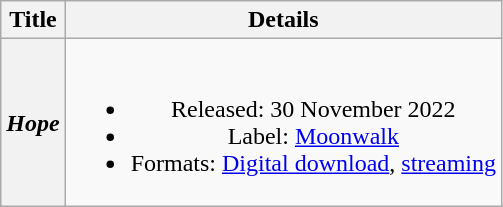<table class="wikitable plainrowheaders" style="text-align:center;">
<tr>
<th scope="col">Title</th>
<th scope="col">Details</th>
</tr>
<tr>
<th scope="row"><em>Hope</em></th>
<td><br><ul><li>Released: 30 November 2022</li><li>Label: <a href='#'>Moonwalk</a></li><li>Formats: <a href='#'>Digital download</a>, <a href='#'>streaming</a></li></ul></td>
</tr>
</table>
